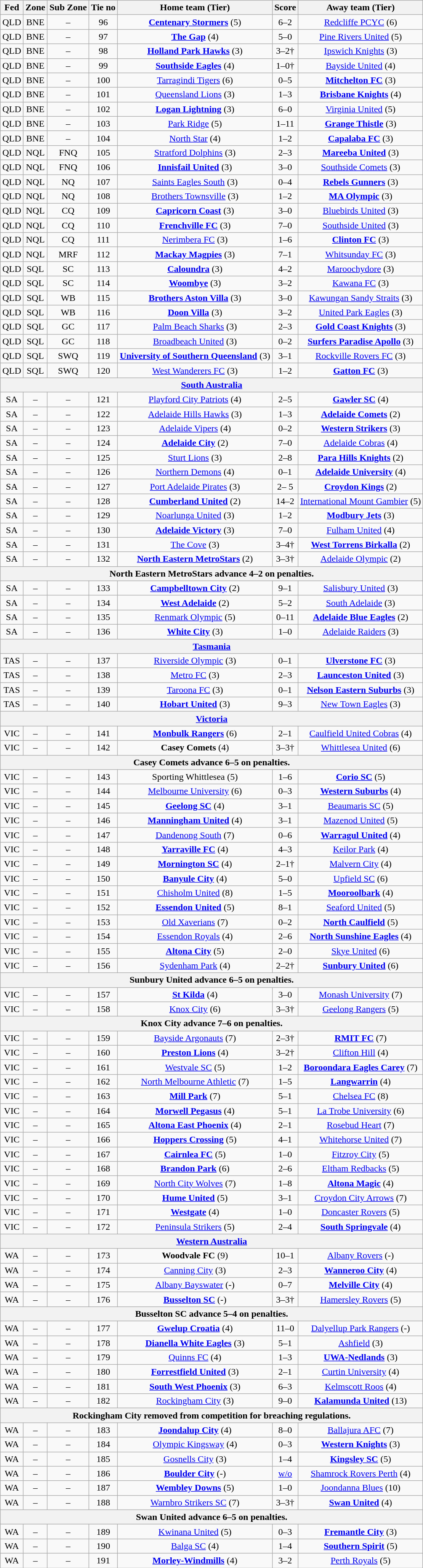<table class="wikitable" style="text-align:center">
<tr>
<th>Fed</th>
<th>Zone</th>
<th>Sub Zone</th>
<th>Tie no</th>
<th>Home team (Tier)</th>
<th>Score</th>
<th>Away team (Tier)</th>
</tr>
<tr>
<td>QLD</td>
<td>BNE</td>
<td>–</td>
<td>96</td>
<td><strong><a href='#'>Centenary Stormers</a></strong> (5)</td>
<td>6–2</td>
<td><a href='#'>Redcliffe PCYC</a> (6)</td>
</tr>
<tr>
<td>QLD</td>
<td>BNE</td>
<td>–</td>
<td>97</td>
<td><strong><a href='#'>The Gap</a></strong> (4)</td>
<td>5–0</td>
<td><a href='#'>Pine Rivers United</a> (5)</td>
</tr>
<tr>
<td>QLD</td>
<td>BNE</td>
<td>–</td>
<td>98</td>
<td><strong><a href='#'>Holland Park Hawks</a></strong> (3)</td>
<td>3–2†</td>
<td><a href='#'>Ipswich Knights</a> (3)</td>
</tr>
<tr>
<td>QLD</td>
<td>BNE</td>
<td>–</td>
<td>99</td>
<td><strong><a href='#'>Southside Eagles</a></strong> (4)</td>
<td>1–0†</td>
<td><a href='#'>Bayside United</a> (4)</td>
</tr>
<tr>
<td>QLD</td>
<td>BNE</td>
<td>–</td>
<td>100</td>
<td><a href='#'>Tarragindi Tigers</a> (6)</td>
<td>0–5</td>
<td><strong><a href='#'>Mitchelton FC</a></strong> (3)</td>
</tr>
<tr>
<td>QLD</td>
<td>BNE</td>
<td>–</td>
<td>101</td>
<td><a href='#'>Queensland Lions</a> (3)</td>
<td>1–3</td>
<td><strong><a href='#'>Brisbane Knights</a></strong> (4)</td>
</tr>
<tr>
<td>QLD</td>
<td>BNE</td>
<td>–</td>
<td>102</td>
<td><strong><a href='#'>Logan Lightning</a></strong> (3)</td>
<td>6–0</td>
<td><a href='#'>Virginia United</a> (5)</td>
</tr>
<tr>
<td>QLD</td>
<td>BNE</td>
<td>–</td>
<td>103</td>
<td><a href='#'>Park Ridge</a> (5)</td>
<td>1–11</td>
<td><strong><a href='#'>Grange Thistle</a></strong> (3)</td>
</tr>
<tr>
<td>QLD</td>
<td>BNE</td>
<td>–</td>
<td>104</td>
<td><a href='#'>North Star</a> (4)</td>
<td>1–2</td>
<td><strong><a href='#'>Capalaba FC</a></strong> (3)</td>
</tr>
<tr>
<td>QLD</td>
<td>NQL</td>
<td>FNQ</td>
<td>105</td>
<td><a href='#'>Stratford Dolphins</a> (3)</td>
<td>2–3</td>
<td><strong><a href='#'>Mareeba United</a></strong> (3)</td>
</tr>
<tr>
<td>QLD</td>
<td>NQL</td>
<td>FNQ</td>
<td>106</td>
<td><strong><a href='#'>Innisfail United</a></strong> (3)</td>
<td>3–0</td>
<td><a href='#'>Southside Comets</a> (3)</td>
</tr>
<tr>
<td>QLD</td>
<td>NQL</td>
<td>NQ</td>
<td>107</td>
<td><a href='#'>Saints Eagles South</a> (3)</td>
<td>0–4</td>
<td><strong><a href='#'>Rebels Gunners</a></strong> (3)</td>
</tr>
<tr>
<td>QLD</td>
<td>NQL</td>
<td>NQ</td>
<td>108</td>
<td><a href='#'>Brothers Townsville</a> (3)</td>
<td>1–2</td>
<td><strong><a href='#'>MA Olympic</a></strong> (3)</td>
</tr>
<tr>
<td>QLD</td>
<td>NQL</td>
<td>CQ</td>
<td>109</td>
<td><strong><a href='#'>Capricorn Coast</a></strong> (3)</td>
<td>3–0</td>
<td><a href='#'>Bluebirds United</a> (3)</td>
</tr>
<tr>
<td>QLD</td>
<td>NQL</td>
<td>CQ</td>
<td>110</td>
<td><strong><a href='#'>Frenchville FC</a></strong> (3)</td>
<td>7–0</td>
<td><a href='#'>Southside United</a> (3)</td>
</tr>
<tr>
<td>QLD</td>
<td>NQL</td>
<td>CQ</td>
<td>111</td>
<td><a href='#'>Nerimbera FC</a> (3)</td>
<td>1–6</td>
<td><strong><a href='#'>Clinton FC</a></strong> (3)</td>
</tr>
<tr>
<td>QLD</td>
<td>NQL</td>
<td>MRF</td>
<td>112</td>
<td><strong><a href='#'>Mackay Magpies</a></strong> (3)</td>
<td>7–1</td>
<td><a href='#'>Whitsunday FC</a> (3)</td>
</tr>
<tr>
<td>QLD</td>
<td>SQL</td>
<td>SC</td>
<td>113</td>
<td><strong><a href='#'>Caloundra</a></strong> (3)</td>
<td>4–2</td>
<td><a href='#'>Maroochydore</a> (3)</td>
</tr>
<tr>
<td>QLD</td>
<td>SQL</td>
<td>SC</td>
<td>114</td>
<td><strong><a href='#'>Woombye</a></strong> (3)</td>
<td>3–2</td>
<td><a href='#'>Kawana FC</a> (3)</td>
</tr>
<tr>
<td>QLD</td>
<td>SQL</td>
<td>WB</td>
<td>115</td>
<td><strong><a href='#'>Brothers Aston Villa</a></strong> (3)</td>
<td>3–0</td>
<td><a href='#'>Kawungan Sandy Straits</a> (3)</td>
</tr>
<tr>
<td>QLD</td>
<td>SQL</td>
<td>WB</td>
<td>116</td>
<td><strong><a href='#'>Doon Villa</a></strong> (3)</td>
<td>3–2</td>
<td><a href='#'>United Park Eagles</a> (3)</td>
</tr>
<tr>
<td>QLD</td>
<td>SQL</td>
<td>GC</td>
<td>117</td>
<td><a href='#'>Palm Beach Sharks</a> (3)</td>
<td>2–3</td>
<td><strong><a href='#'>Gold Coast Knights</a></strong> (3)</td>
</tr>
<tr>
<td>QLD</td>
<td>SQL</td>
<td>GC</td>
<td>118</td>
<td><a href='#'>Broadbeach United</a> (3)</td>
<td>0–2</td>
<td><strong><a href='#'>Surfers Paradise Apollo</a></strong> (3)</td>
</tr>
<tr>
<td>QLD</td>
<td>SQL</td>
<td>SWQ</td>
<td>119</td>
<td><strong><a href='#'>University of Southern Queensland</a></strong> (3)</td>
<td>3–1</td>
<td><a href='#'>Rockville Rovers FC</a> (3)</td>
</tr>
<tr>
<td>QLD</td>
<td>SQL</td>
<td>SWQ</td>
<td>120</td>
<td><a href='#'>West Wanderers FC</a> (3)</td>
<td>1–2</td>
<td><strong><a href='#'>Gatton FC</a></strong> (3)</td>
</tr>
<tr>
<th colspan=7><a href='#'>South Australia</a></th>
</tr>
<tr>
<td>SA</td>
<td>–</td>
<td>–</td>
<td>121</td>
<td><a href='#'>Playford City Patriots</a> (4)</td>
<td>2–5</td>
<td><strong><a href='#'>Gawler SC</a></strong> (4)</td>
</tr>
<tr>
<td>SA</td>
<td>–</td>
<td>–</td>
<td>122</td>
<td><a href='#'>Adelaide Hills Hawks</a> (3)</td>
<td>1–3</td>
<td><strong><a href='#'>Adelaide Comets</a></strong> (2)</td>
</tr>
<tr>
<td>SA</td>
<td>–</td>
<td>–</td>
<td>123</td>
<td><a href='#'>Adelaide Vipers</a> (4)</td>
<td>0–2</td>
<td><strong><a href='#'>Western Strikers</a></strong> (3)</td>
</tr>
<tr>
<td>SA</td>
<td>–</td>
<td>–</td>
<td>124</td>
<td><strong><a href='#'>Adelaide City</a></strong> (2)</td>
<td>7–0</td>
<td><a href='#'>Adelaide Cobras</a> (4)</td>
</tr>
<tr>
<td>SA</td>
<td>–</td>
<td>–</td>
<td>125</td>
<td><a href='#'>Sturt Lions</a> (3)</td>
<td>2–8</td>
<td><strong><a href='#'>Para Hills Knights</a></strong> (2)</td>
</tr>
<tr>
<td>SA</td>
<td>–</td>
<td>–</td>
<td>126</td>
<td><a href='#'>Northern Demons</a> (4)</td>
<td>0–1</td>
<td><strong><a href='#'>Adelaide University</a></strong> (4)</td>
</tr>
<tr>
<td>SA</td>
<td>–</td>
<td>–</td>
<td>127</td>
<td><a href='#'>Port Adelaide Pirates</a> (3)</td>
<td>2– 5</td>
<td><strong><a href='#'>Croydon Kings</a></strong> (2)</td>
</tr>
<tr>
<td>SA</td>
<td>–</td>
<td>–</td>
<td>128</td>
<td><strong><a href='#'>Cumberland United</a></strong> (2)</td>
<td>14–2</td>
<td><a href='#'>International Mount Gambier</a> (5)</td>
</tr>
<tr>
<td>SA</td>
<td>–</td>
<td>–</td>
<td>129</td>
<td><a href='#'>Noarlunga United</a> (3)</td>
<td>1–2</td>
<td><strong><a href='#'>Modbury Jets</a></strong> (3)</td>
</tr>
<tr>
<td>SA</td>
<td>–</td>
<td>–</td>
<td>130</td>
<td><strong><a href='#'>Adelaide Victory</a></strong> (3)</td>
<td>7–0</td>
<td><a href='#'>Fulham United</a> (4)</td>
</tr>
<tr>
<td>SA</td>
<td>–</td>
<td>–</td>
<td>131</td>
<td><a href='#'>The Cove</a> (3)</td>
<td>3–4†</td>
<td><strong><a href='#'>West Torrens Birkalla</a></strong> (2)</td>
</tr>
<tr>
<td>SA</td>
<td>–</td>
<td>–</td>
<td>132</td>
<td><strong><a href='#'>North Eastern MetroStars</a></strong> (2)</td>
<td>3–3†</td>
<td><a href='#'>Adelaide Olympic</a> (2)</td>
</tr>
<tr>
<th colspan=7>North Eastern MetroStars advance 4–2 on penalties.</th>
</tr>
<tr>
<td>SA</td>
<td>–</td>
<td>–</td>
<td>133</td>
<td><strong><a href='#'>Campbelltown City</a></strong> (2)</td>
<td>9–1</td>
<td><a href='#'>Salisbury United</a> (3)</td>
</tr>
<tr>
<td>SA</td>
<td>–</td>
<td>–</td>
<td>134</td>
<td><strong><a href='#'>West Adelaide</a></strong> (2)</td>
<td>5–2</td>
<td><a href='#'>South Adelaide</a> (3)</td>
</tr>
<tr>
<td>SA</td>
<td>–</td>
<td>–</td>
<td>135</td>
<td><a href='#'>Renmark Olympic</a> (5)</td>
<td>0–11</td>
<td><strong><a href='#'>Adelaide Blue Eagles</a></strong> (2)</td>
</tr>
<tr>
<td>SA</td>
<td>–</td>
<td>–</td>
<td>136</td>
<td><strong><a href='#'>White City</a></strong> (3)</td>
<td>1–0</td>
<td><a href='#'>Adelaide Raiders</a> (3)</td>
</tr>
<tr>
<th colspan=7><a href='#'>Tasmania</a></th>
</tr>
<tr>
<td>TAS</td>
<td>–</td>
<td>–</td>
<td>137</td>
<td><a href='#'>Riverside Olympic</a> (3)</td>
<td>0–1</td>
<td><strong><a href='#'>Ulverstone FC</a></strong> (3)</td>
</tr>
<tr>
<td>TAS</td>
<td>–</td>
<td>–</td>
<td>138</td>
<td><a href='#'>Metro FC</a> (3)</td>
<td>2–3</td>
<td><strong><a href='#'>Launceston United</a></strong> (3)</td>
</tr>
<tr>
<td>TAS</td>
<td>–</td>
<td>–</td>
<td>139</td>
<td><a href='#'>Taroona FC</a> (3)</td>
<td>0–1</td>
<td><strong><a href='#'>Nelson Eastern Suburbs</a></strong> (3)</td>
</tr>
<tr>
<td>TAS</td>
<td>–</td>
<td>–</td>
<td>140</td>
<td><strong><a href='#'>Hobart United</a></strong> (3)</td>
<td>9–3</td>
<td><a href='#'>New Town Eagles</a> (3)</td>
</tr>
<tr>
<th colspan=7><a href='#'>Victoria</a></th>
</tr>
<tr>
<td>VIC</td>
<td>–</td>
<td>–</td>
<td>141</td>
<td><strong><a href='#'>Monbulk Rangers</a></strong> (6)</td>
<td>2–1</td>
<td><a href='#'>Caulfield United Cobras</a> (4)</td>
</tr>
<tr>
<td>VIC</td>
<td>–</td>
<td>–</td>
<td>142</td>
<td><strong>Casey Comets</strong> (4)</td>
<td>3–3†</td>
<td><a href='#'>Whittlesea United</a> (6)</td>
</tr>
<tr>
<th colspan=7>Casey Comets advance 6–5 on penalties.</th>
</tr>
<tr>
<td>VIC</td>
<td>–</td>
<td>–</td>
<td>143</td>
<td>Sporting Whittlesea (5)</td>
<td>1–6</td>
<td><strong><a href='#'>Corio SC</a></strong> (5)</td>
</tr>
<tr>
<td>VIC</td>
<td>–</td>
<td>–</td>
<td>144</td>
<td><a href='#'>Melbourne University</a> (6)</td>
<td>0–3</td>
<td><strong><a href='#'>Western Suburbs</a></strong> (4)</td>
</tr>
<tr>
<td>VIC</td>
<td>–</td>
<td>–</td>
<td>145</td>
<td><strong><a href='#'>Geelong SC</a></strong> (4)</td>
<td>3–1</td>
<td><a href='#'>Beaumaris SC</a> (5)</td>
</tr>
<tr>
<td>VIC</td>
<td>–</td>
<td>–</td>
<td>146</td>
<td><strong><a href='#'>Manningham United</a></strong> (4)</td>
<td>3–1</td>
<td><a href='#'>Mazenod United</a> (5)</td>
</tr>
<tr>
<td>VIC</td>
<td>–</td>
<td>–</td>
<td>147</td>
<td><a href='#'>Dandenong South</a> (7)</td>
<td>0–6</td>
<td><strong><a href='#'>Warragul United</a></strong> (4)</td>
</tr>
<tr>
<td>VIC</td>
<td>–</td>
<td>–</td>
<td>148</td>
<td><strong><a href='#'>Yarraville FC</a></strong> (4)</td>
<td>4–3</td>
<td><a href='#'>Keilor Park</a> (4)</td>
</tr>
<tr>
<td>VIC</td>
<td>–</td>
<td>–</td>
<td>149</td>
<td><strong><a href='#'>Mornington SC</a></strong> (4)</td>
<td>2–1†</td>
<td><a href='#'>Malvern City</a> (4)</td>
</tr>
<tr>
<td>VIC</td>
<td>–</td>
<td>–</td>
<td>150</td>
<td><strong><a href='#'>Banyule City</a></strong> (4)</td>
<td>5–0</td>
<td><a href='#'>Upfield SC</a> (6)</td>
</tr>
<tr>
<td>VIC</td>
<td>–</td>
<td>–</td>
<td>151</td>
<td><a href='#'>Chisholm United</a> (8)</td>
<td>1–5</td>
<td><strong><a href='#'>Mooroolbark</a></strong> (4)</td>
</tr>
<tr>
<td>VIC</td>
<td>–</td>
<td>–</td>
<td>152</td>
<td><strong><a href='#'>Essendon United</a></strong> (5)</td>
<td>8–1</td>
<td><a href='#'>Seaford United</a> (5)</td>
</tr>
<tr>
<td>VIC</td>
<td>–</td>
<td>–</td>
<td>153</td>
<td><a href='#'>Old Xaverians</a> (7)</td>
<td>0–2</td>
<td><strong><a href='#'>North Caulfield</a></strong> (5)</td>
</tr>
<tr>
<td>VIC</td>
<td>–</td>
<td>–</td>
<td>154</td>
<td><a href='#'>Essendon Royals</a> (4)</td>
<td>2–6</td>
<td><strong><a href='#'>North Sunshine Eagles</a></strong> (4)</td>
</tr>
<tr>
<td>VIC</td>
<td>–</td>
<td>–</td>
<td>155</td>
<td><strong><a href='#'>Altona City</a></strong> (5)</td>
<td>2–0</td>
<td><a href='#'>Skye United</a> (6)</td>
</tr>
<tr>
<td>VIC</td>
<td>–</td>
<td>–</td>
<td>156</td>
<td><a href='#'>Sydenham Park</a> (4)</td>
<td>2–2†</td>
<td><strong><a href='#'>Sunbury United</a></strong> (6)</td>
</tr>
<tr>
<th colspan=7>Sunbury United advance 6–5 on penalties.</th>
</tr>
<tr>
<td>VIC</td>
<td>–</td>
<td>–</td>
<td>157</td>
<td><strong><a href='#'>St Kilda</a></strong> (4)</td>
<td>3–0</td>
<td><a href='#'>Monash University</a> (7)</td>
</tr>
<tr>
<td>VIC</td>
<td>–</td>
<td>–</td>
<td>158</td>
<td><a href='#'>Knox City</a> (6)</td>
<td>3–3†</td>
<td><a href='#'>Geelong Rangers</a> (5)</td>
</tr>
<tr>
<th colspan=7>Knox City advance 7–6 on penalties.</th>
</tr>
<tr>
<td>VIC</td>
<td>–</td>
<td>–</td>
<td>159</td>
<td><a href='#'>Bayside Argonauts</a> (7)</td>
<td>2–3†</td>
<td><strong><a href='#'>RMIT FC</a></strong> (7)</td>
</tr>
<tr>
<td>VIC</td>
<td>–</td>
<td>–</td>
<td>160</td>
<td><strong><a href='#'>Preston Lions</a></strong> (4)</td>
<td>3–2†</td>
<td><a href='#'>Clifton Hill</a> (4)</td>
</tr>
<tr>
<td>VIC</td>
<td>–</td>
<td>–</td>
<td>161</td>
<td><a href='#'>Westvale SC</a> (5)</td>
<td>1–2</td>
<td><strong><a href='#'>Boroondara Eagles Carey</a></strong> (7)</td>
</tr>
<tr>
<td>VIC</td>
<td>–</td>
<td>–</td>
<td>162</td>
<td><a href='#'>North Melbourne Athletic</a> (7)</td>
<td>1–5</td>
<td><strong><a href='#'>Langwarrin</a></strong> (4)</td>
</tr>
<tr>
<td>VIC</td>
<td>–</td>
<td>–</td>
<td>163</td>
<td><strong><a href='#'>Mill Park</a></strong> (7)</td>
<td>5–1</td>
<td><a href='#'>Chelsea FC</a> (8)</td>
</tr>
<tr>
<td>VIC</td>
<td>–</td>
<td>–</td>
<td>164</td>
<td><strong><a href='#'>Morwell Pegasus</a></strong> (4)</td>
<td>5–1</td>
<td><a href='#'>La Trobe University</a> (6)</td>
</tr>
<tr>
<td>VIC</td>
<td>–</td>
<td>–</td>
<td>165</td>
<td><strong><a href='#'>Altona East Phoenix</a></strong> (4)</td>
<td>2–1</td>
<td><a href='#'>Rosebud Heart</a> (7)</td>
</tr>
<tr>
<td>VIC</td>
<td>–</td>
<td>–</td>
<td>166</td>
<td><strong><a href='#'>Hoppers Crossing</a></strong> (5)</td>
<td>4–1</td>
<td><a href='#'>Whitehorse United</a> (7)</td>
</tr>
<tr>
<td>VIC</td>
<td>–</td>
<td>–</td>
<td>167</td>
<td><strong><a href='#'>Cairnlea FC</a></strong> (5)</td>
<td>1–0</td>
<td><a href='#'>Fitzroy City</a> (5)</td>
</tr>
<tr>
<td>VIC</td>
<td>–</td>
<td>–</td>
<td>168</td>
<td><strong><a href='#'>Brandon Park</a></strong> (6)</td>
<td>2–6</td>
<td><a href='#'>Eltham Redbacks</a> (5)</td>
</tr>
<tr>
<td>VIC</td>
<td>–</td>
<td>–</td>
<td>169</td>
<td><a href='#'>North City Wolves</a> (7)</td>
<td>1–8</td>
<td><strong><a href='#'>Altona Magic</a></strong> (4)</td>
</tr>
<tr>
<td>VIC</td>
<td>–</td>
<td>–</td>
<td>170</td>
<td><strong><a href='#'>Hume United</a></strong> (5)</td>
<td>3–1</td>
<td><a href='#'>Croydon City Arrows</a> (7)</td>
</tr>
<tr>
<td>VIC</td>
<td>–</td>
<td>–</td>
<td>171</td>
<td><strong><a href='#'>Westgate</a></strong> (4)</td>
<td>1–0</td>
<td><a href='#'>Doncaster Rovers</a> (5)</td>
</tr>
<tr>
<td>VIC</td>
<td>–</td>
<td>–</td>
<td>172</td>
<td><a href='#'>Peninsula Strikers</a> (5)</td>
<td>2–4</td>
<td><strong><a href='#'>South Springvale</a></strong> (4)</td>
</tr>
<tr>
<th colspan=7><a href='#'>Western Australia</a></th>
</tr>
<tr>
<td>WA</td>
<td>–</td>
<td>–</td>
<td>173</td>
<td><strong>Woodvale FC</strong> (9)</td>
<td>10–1</td>
<td><a href='#'>Albany Rovers</a> (-)</td>
</tr>
<tr>
<td>WA</td>
<td>–</td>
<td>–</td>
<td>174</td>
<td><a href='#'>Canning City</a> (3)</td>
<td>2–3</td>
<td><strong><a href='#'>Wanneroo City</a></strong>  (4)</td>
</tr>
<tr>
<td>WA</td>
<td>–</td>
<td>–</td>
<td>175</td>
<td><a href='#'>Albany Bayswater</a> (-)</td>
<td>0–7</td>
<td><strong><a href='#'>Melville City</a></strong> (4)</td>
</tr>
<tr>
<td>WA</td>
<td>–</td>
<td>–</td>
<td>176</td>
<td><strong><a href='#'>Busselton SC</a></strong> (-)</td>
<td>3–3†</td>
<td><a href='#'>Hamersley Rovers</a>  (5)</td>
</tr>
<tr>
<th colspan=7>Busselton SC advance 5–4 on penalties.</th>
</tr>
<tr>
<td>WA</td>
<td>–</td>
<td>–</td>
<td>177</td>
<td><strong><a href='#'>Gwelup Croatia</a></strong> (4)</td>
<td>11–0</td>
<td><a href='#'>Dalyellup Park Rangers</a> (-)</td>
</tr>
<tr>
<td>WA</td>
<td>–</td>
<td>–</td>
<td>178</td>
<td><strong><a href='#'>Dianella White Eagles</a></strong> (3)</td>
<td>5–1</td>
<td><a href='#'>Ashfield</a> (3)</td>
</tr>
<tr>
<td>WA</td>
<td>–</td>
<td>–</td>
<td>179</td>
<td><a href='#'>Quinns FC</a> (4)</td>
<td>1–3</td>
<td><strong><a href='#'>UWA-Nedlands</a></strong> (3)</td>
</tr>
<tr>
<td>WA</td>
<td>–</td>
<td>–</td>
<td>180</td>
<td><strong><a href='#'>Forrestfield United</a></strong> (3)</td>
<td>2–1</td>
<td><a href='#'>Curtin University</a> (4)</td>
</tr>
<tr>
<td>WA</td>
<td>–</td>
<td>–</td>
<td>181</td>
<td><strong><a href='#'>South West Phoenix</a></strong> (3)</td>
<td>6–3</td>
<td><a href='#'>Kelmscott Roos</a> (4)</td>
</tr>
<tr>
<td>WA</td>
<td>–</td>
<td>–</td>
<td>182</td>
<td><a href='#'>Rockingham City</a> (3)</td>
<td>9–0</td>
<td><strong><a href='#'>Kalamunda United</a></strong> (13)</td>
</tr>
<tr>
<th colspan=7>Rockingham City removed from competition for breaching regulations.</th>
</tr>
<tr>
<td>WA</td>
<td>–</td>
<td>–</td>
<td>183</td>
<td><strong><a href='#'>Joondalup City</a></strong> (4)</td>
<td>8–0</td>
<td><a href='#'>Ballajura AFC</a> (7)</td>
</tr>
<tr>
<td>WA</td>
<td>–</td>
<td>–</td>
<td>184</td>
<td><a href='#'>Olympic Kingsway</a> (4)</td>
<td>0–3</td>
<td><strong><a href='#'>Western Knights</a></strong> (3)</td>
</tr>
<tr>
<td>WA</td>
<td>–</td>
<td>–</td>
<td>185</td>
<td><a href='#'>Gosnells City</a> (3)</td>
<td>1–4</td>
<td><strong><a href='#'>Kingsley SC</a></strong> (5)</td>
</tr>
<tr>
<td>WA</td>
<td>–</td>
<td>–</td>
<td>186</td>
<td><strong><a href='#'>Boulder City</a></strong> (-)</td>
<td><a href='#'>w/o</a></td>
<td><a href='#'>Shamrock Rovers Perth</a> (4)</td>
</tr>
<tr>
<td>WA</td>
<td>–</td>
<td>–</td>
<td>187</td>
<td><strong><a href='#'>Wembley Downs</a></strong> (5)</td>
<td>1–0</td>
<td><a href='#'>Joondanna Blues</a> (10)</td>
</tr>
<tr>
<td>WA</td>
<td>–</td>
<td>–</td>
<td>188</td>
<td><a href='#'>Warnbro Strikers SC</a> (7)</td>
<td>3–3†</td>
<td><strong><a href='#'>Swan United</a></strong> (4)</td>
</tr>
<tr>
<th colspan=7>Swan United advance 6–5 on penalties.</th>
</tr>
<tr>
<td>WA</td>
<td>–</td>
<td>–</td>
<td>189</td>
<td><a href='#'>Kwinana United</a> (5)</td>
<td>0–3</td>
<td><strong><a href='#'>Fremantle City</a></strong> (3)</td>
</tr>
<tr>
<td>WA</td>
<td>–</td>
<td>–</td>
<td>190</td>
<td><a href='#'>Balga SC</a> (4)</td>
<td>1–4</td>
<td><strong><a href='#'>Southern Spirit</a></strong> (5)</td>
</tr>
<tr>
<td>WA</td>
<td>–</td>
<td>–</td>
<td>191</td>
<td><strong><a href='#'>Morley-Windmills</a></strong> (4)</td>
<td>3–2</td>
<td><a href='#'>Perth Royals</a> (5)</td>
</tr>
</table>
